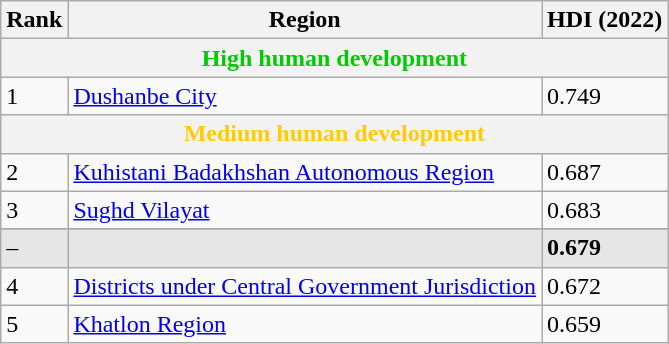<table class="wikitable sortable">
<tr>
<th>Rank</th>
<th>Region</th>
<th>HDI (2022)</th>
</tr>
<tr>
<th colspan="3" style="color:#0c0;">High human development</th>
</tr>
<tr>
<td>1</td>
<td><a href='#'>Dushanbe City</a></td>
<td>0.749</td>
</tr>
<tr>
<th colspan="3" style="color:#fc0;">Medium human development</th>
</tr>
<tr>
<td>2</td>
<td><a href='#'>Kuhistani Badakhshan Autonomous Region</a></td>
<td>0.687</td>
</tr>
<tr>
<td>3</td>
<td><a href='#'>Sughd Vilayat</a></td>
<td>0.683</td>
</tr>
<tr>
</tr>
<tr style="background:#e6e6e6">
<td>–</td>
<td><strong></strong></td>
<td><strong>0.679</strong></td>
</tr>
<tr>
<td>4</td>
<td><a href='#'>Districts under Central Government Jurisdiction</a></td>
<td>0.672</td>
</tr>
<tr>
<td>5</td>
<td><a href='#'>Khatlon Region</a></td>
<td>0.659</td>
</tr>
</table>
